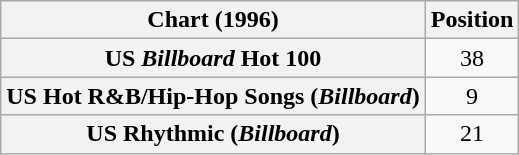<table class="wikitable sortable plainrowheaders">
<tr>
<th scope="col">Chart (1996)</th>
<th scope="col">Position</th>
</tr>
<tr>
<th scope="row">US <em>Billboard</em> Hot 100</th>
<td align="center">38</td>
</tr>
<tr>
<th scope="row">US Hot R&B/Hip-Hop Songs (<em>Billboard</em>)</th>
<td align="center">9</td>
</tr>
<tr>
<th scope="row">US Rhythmic (<em>Billboard</em>)</th>
<td align="center">21</td>
</tr>
</table>
